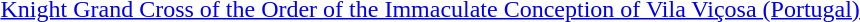<table>
<tr>
<td rowspan=2 style="width:60px; vertical-align:top;"></td>
<td><a href='#'>Knight Grand Cross of the Order of the Immaculate Conception of Vila Viçosa (Portugal)</a></td>
</tr>
<tr>
<td></td>
</tr>
</table>
